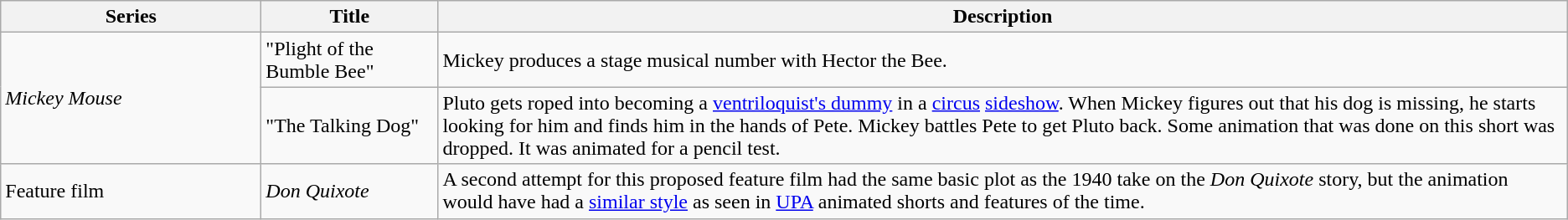<table class="wikitable">
<tr>
<th style="width:150pt;">Series</th>
<th style="width:100pt;">Title</th>
<th>Description</th>
</tr>
<tr>
<td rowspan="2"><em>Mickey Mouse</em></td>
<td>"Plight of the Bumble Bee"</td>
<td>Mickey produces a stage musical number with Hector the Bee.</td>
</tr>
<tr>
<td>"The Talking Dog"</td>
<td>Pluto gets roped into becoming a <a href='#'>ventriloquist's dummy</a> in a <a href='#'>circus</a> <a href='#'>sideshow</a>. When Mickey figures out that his dog is missing, he starts looking for him and finds him in the hands of Pete. Mickey battles Pete to get Pluto back. Some animation that was done on this short was dropped. It was animated for a pencil test.</td>
</tr>
<tr>
<td>Feature film</td>
<td><em>Don Quixote</em></td>
<td>A second attempt for this proposed feature film had the same basic plot as the 1940 take on the <em>Don Quixote</em> story, but the animation would have had a <a href='#'>similar style</a> as seen in <a href='#'>UPA</a> animated shorts and features of the time.</td>
</tr>
</table>
